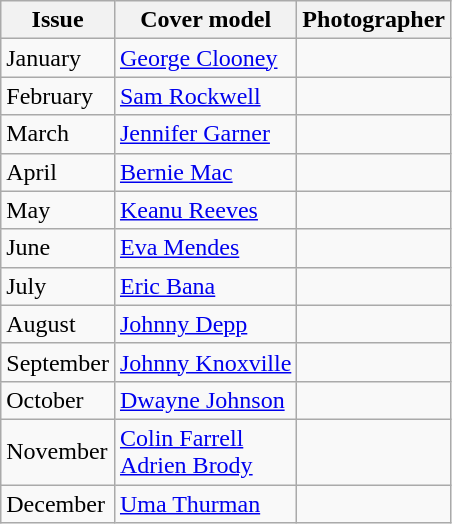<table class="sortable wikitable">
<tr>
<th>Issue</th>
<th>Cover model</th>
<th>Photographer</th>
</tr>
<tr>
<td>January</td>
<td><a href='#'>George Clooney</a></td>
<td></td>
</tr>
<tr>
<td>February</td>
<td><a href='#'>Sam Rockwell</a></td>
<td></td>
</tr>
<tr>
<td>March</td>
<td><a href='#'>Jennifer Garner</a></td>
<td></td>
</tr>
<tr>
<td>April</td>
<td><a href='#'>Bernie Mac</a></td>
<td></td>
</tr>
<tr>
<td>May</td>
<td><a href='#'>Keanu Reeves</a></td>
<td></td>
</tr>
<tr>
<td>June</td>
<td><a href='#'>Eva Mendes</a></td>
<td></td>
</tr>
<tr>
<td>July</td>
<td><a href='#'>Eric Bana</a></td>
<td></td>
</tr>
<tr>
<td>August</td>
<td><a href='#'>Johnny Depp</a></td>
<td></td>
</tr>
<tr>
<td>September</td>
<td><a href='#'>Johnny Knoxville</a></td>
<td></td>
</tr>
<tr>
<td>October</td>
<td><a href='#'>Dwayne Johnson</a></td>
<td></td>
</tr>
<tr>
<td>November</td>
<td><a href='#'>Colin Farrell</a> <br> <a href='#'>Adrien Brody</a></td>
<td></td>
</tr>
<tr>
<td>December</td>
<td><a href='#'>Uma Thurman</a></td>
<td></td>
</tr>
</table>
